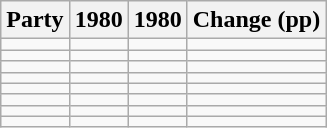<table class="wikitable" style="text-align:right;">
<tr>
<th>Party</th>
<th>1980</th>
<th>1980</th>
<th colspan="3">Change (pp)</th>
</tr>
<tr>
<td style="text-align:left;"></td>
<td></td>
<td></td>
<td></td>
</tr>
<tr>
<td style="text-align:left;"></td>
<td></td>
<td></td>
<td></td>
</tr>
<tr>
<td style="text-align:left;"></td>
<td></td>
<td></td>
<td></td>
</tr>
<tr>
<td style="text-align:left;"></td>
<td></td>
<td></td>
<td></td>
</tr>
<tr>
<td style="text-align:left;"></td>
<td></td>
<td></td>
<td></td>
</tr>
<tr>
<td style="text-align:left;"></td>
<td></td>
<td></td>
<td></td>
</tr>
<tr>
<td style="text-align:left;"></td>
<td></td>
<td></td>
<td></td>
</tr>
<tr>
<td style="text-align:left;"></td>
<td></td>
<td></td>
<td></td>
</tr>
</table>
